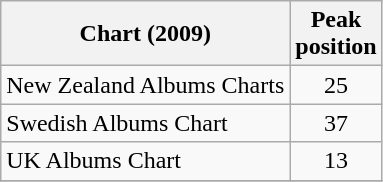<table class="wikitable">
<tr>
<th>Chart (2009)</th>
<th>Peak<br>position</th>
</tr>
<tr>
<td>New Zealand Albums Charts</td>
<td align="center">25</td>
</tr>
<tr>
<td>Swedish Albums Chart</td>
<td align="center">37</td>
</tr>
<tr>
<td>UK Albums Chart</td>
<td align="center">13</td>
</tr>
<tr>
</tr>
</table>
